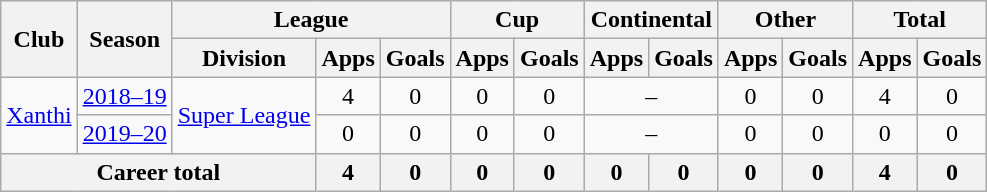<table class="wikitable" style="text-align: center">
<tr>
<th rowspan="2">Club</th>
<th rowspan="2">Season</th>
<th colspan="3">League</th>
<th colspan="2">Cup</th>
<th colspan="2">Continental</th>
<th colspan="2">Other</th>
<th colspan="2">Total</th>
</tr>
<tr>
<th>Division</th>
<th>Apps</th>
<th>Goals</th>
<th>Apps</th>
<th>Goals</th>
<th>Apps</th>
<th>Goals</th>
<th>Apps</th>
<th>Goals</th>
<th>Apps</th>
<th>Goals</th>
</tr>
<tr>
<td rowspan="2"><a href='#'>Xanthi</a></td>
<td><a href='#'>2018–19</a></td>
<td rowspan="2"><a href='#'>Super League</a></td>
<td>4</td>
<td>0</td>
<td>0</td>
<td>0</td>
<td colspan="2">–</td>
<td>0</td>
<td>0</td>
<td>4</td>
<td>0</td>
</tr>
<tr>
<td><a href='#'>2019–20</a></td>
<td>0</td>
<td>0</td>
<td>0</td>
<td>0</td>
<td colspan="2">–</td>
<td>0</td>
<td>0</td>
<td>0</td>
<td>0</td>
</tr>
<tr>
<th colspan="3"><strong>Career total</strong></th>
<th>4</th>
<th>0</th>
<th>0</th>
<th>0</th>
<th>0</th>
<th>0</th>
<th>0</th>
<th>0</th>
<th>4</th>
<th>0</th>
</tr>
</table>
